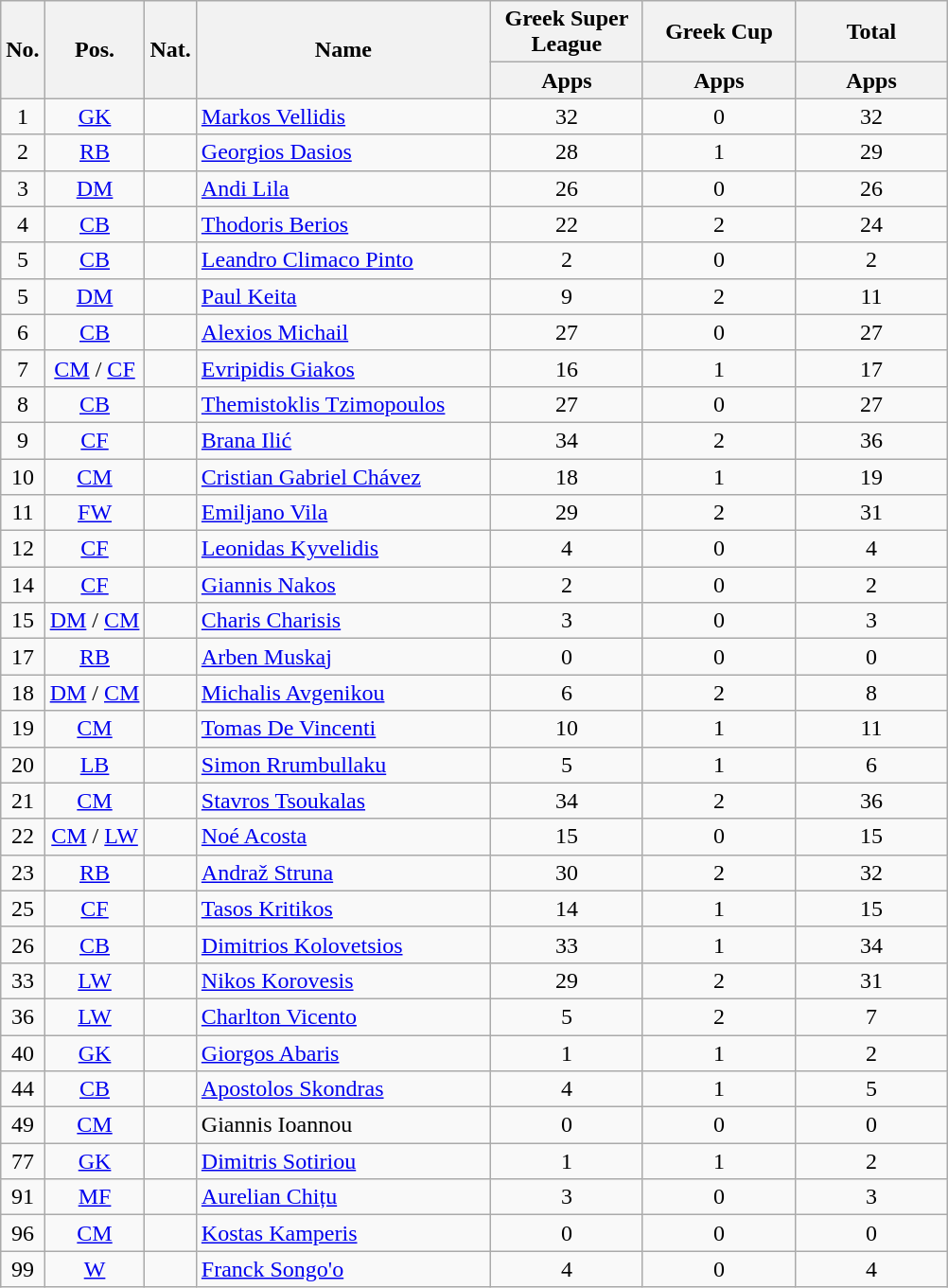<table class="wikitable sortable" style="text-align:center">
<tr>
<th rowspan=2 style="text-align:center;">No.</th>
<th rowspan=2 style="text-align:center;">Pos.</th>
<th rowspan=2 style="text-align:center;">Nat.</th>
<th rowspan=2 style="text-align:center; width:200px;">Name</th>
<th style="text-align:center; width:100px;">Greek Super League</th>
<th style="text-align:center; width:100px;">Greek Cup</th>
<th style="text-align:center; width:100px;">Total</th>
</tr>
<tr>
<th style="text-align:center;">Apps</th>
<th style="text-align:center;">Apps</th>
<th style="text-align:center;">Apps</th>
</tr>
<tr>
<td>1</td>
<td><a href='#'>GK</a></td>
<td></td>
<td align=left><a href='#'>Markos Vellidis</a></td>
<td>32</td>
<td>0</td>
<td>32</td>
</tr>
<tr>
<td>2</td>
<td><a href='#'>RB</a></td>
<td></td>
<td align=left><a href='#'>Georgios Dasios</a></td>
<td>28</td>
<td>1</td>
<td>29</td>
</tr>
<tr>
<td>3</td>
<td><a href='#'>DM</a></td>
<td></td>
<td align=left><a href='#'>Andi Lila</a></td>
<td>26</td>
<td>0</td>
<td>26</td>
</tr>
<tr>
<td>4</td>
<td><a href='#'>CB</a></td>
<td></td>
<td align=left><a href='#'>Thodoris Berios</a></td>
<td>22</td>
<td>2</td>
<td>24</td>
</tr>
<tr>
<td>5</td>
<td><a href='#'>CB</a></td>
<td></td>
<td align=left><a href='#'>Leandro Climaco Pinto</a></td>
<td>2</td>
<td>0</td>
<td>2</td>
</tr>
<tr>
<td>5</td>
<td><a href='#'>DM</a></td>
<td></td>
<td align=left><a href='#'>Paul Keita</a></td>
<td>9</td>
<td>2</td>
<td>11</td>
</tr>
<tr>
<td>6</td>
<td><a href='#'>CB</a></td>
<td></td>
<td align=left><a href='#'>Alexios Michail</a></td>
<td>27</td>
<td>0</td>
<td>27</td>
</tr>
<tr>
<td>7</td>
<td><a href='#'>CM</a> / <a href='#'>CF</a></td>
<td></td>
<td align=left><a href='#'>Evripidis Giakos</a></td>
<td>16</td>
<td>1</td>
<td>17</td>
</tr>
<tr>
<td>8</td>
<td><a href='#'>CB</a></td>
<td></td>
<td align=left><a href='#'>Themistoklis Tzimopoulos</a></td>
<td>27</td>
<td>0</td>
<td>27</td>
</tr>
<tr>
<td>9</td>
<td><a href='#'>CF</a></td>
<td></td>
<td align=left><a href='#'>Brana Ilić</a></td>
<td>34</td>
<td>2</td>
<td>36</td>
</tr>
<tr>
<td>10</td>
<td><a href='#'>CM</a></td>
<td></td>
<td align=left><a href='#'>Cristian Gabriel Chávez</a></td>
<td>18</td>
<td>1</td>
<td>19</td>
</tr>
<tr>
<td>11</td>
<td><a href='#'>FW</a></td>
<td></td>
<td align=left><a href='#'>Emiljano Vila</a></td>
<td>29</td>
<td>2</td>
<td>31</td>
</tr>
<tr>
<td>12</td>
<td><a href='#'>CF</a></td>
<td></td>
<td align=left><a href='#'>Leonidas Kyvelidis</a></td>
<td>4</td>
<td>0</td>
<td>4</td>
</tr>
<tr>
<td>14</td>
<td><a href='#'>CF</a></td>
<td></td>
<td align=left><a href='#'>Giannis Nakos</a></td>
<td>2</td>
<td>0</td>
<td>2</td>
</tr>
<tr>
<td>15</td>
<td><a href='#'>DM</a> / <a href='#'>CM</a></td>
<td></td>
<td align=left><a href='#'>Charis Charisis</a></td>
<td>3</td>
<td>0</td>
<td>3</td>
</tr>
<tr>
<td>17</td>
<td><a href='#'>RB</a></td>
<td></td>
<td align=left><a href='#'>Arben Muskaj</a></td>
<td>0</td>
<td>0</td>
<td>0</td>
</tr>
<tr>
<td>18</td>
<td><a href='#'>DM</a> / <a href='#'>CM</a></td>
<td></td>
<td align=left><a href='#'>Michalis Avgenikou</a></td>
<td>6</td>
<td>2</td>
<td>8</td>
</tr>
<tr>
<td>19</td>
<td><a href='#'>CM</a></td>
<td></td>
<td align=left><a href='#'>Tomas De Vincenti</a></td>
<td>10</td>
<td>1</td>
<td>11</td>
</tr>
<tr>
<td>20</td>
<td><a href='#'>LB</a></td>
<td></td>
<td align=left><a href='#'>Simon Rrumbullaku</a></td>
<td>5</td>
<td>1</td>
<td>6</td>
</tr>
<tr>
<td>21</td>
<td><a href='#'>CM</a></td>
<td></td>
<td align=left><a href='#'>Stavros Tsoukalas</a></td>
<td>34</td>
<td>2</td>
<td>36</td>
</tr>
<tr>
<td>22</td>
<td><a href='#'>CM</a> / <a href='#'>LW</a></td>
<td></td>
<td align=left><a href='#'>Noé Acosta</a></td>
<td>15</td>
<td>0</td>
<td>15</td>
</tr>
<tr>
<td>23</td>
<td><a href='#'>RB</a></td>
<td></td>
<td align=left><a href='#'>Andraž Struna</a></td>
<td>30</td>
<td>2</td>
<td>32</td>
</tr>
<tr>
<td>25</td>
<td><a href='#'>CF</a></td>
<td></td>
<td align=left><a href='#'>Tasos Kritikos</a></td>
<td>14</td>
<td>1</td>
<td>15</td>
</tr>
<tr>
<td>26</td>
<td><a href='#'>CB</a></td>
<td></td>
<td align=left><a href='#'>Dimitrios Kolovetsios</a></td>
<td>33</td>
<td>1</td>
<td>34</td>
</tr>
<tr>
<td>33</td>
<td><a href='#'>LW</a></td>
<td></td>
<td align=left><a href='#'>Nikos Korovesis</a></td>
<td>29</td>
<td>2</td>
<td>31</td>
</tr>
<tr>
<td>36</td>
<td><a href='#'>LW</a></td>
<td></td>
<td align=left><a href='#'>Charlton Vicento</a></td>
<td>5</td>
<td>2</td>
<td>7</td>
</tr>
<tr>
<td>40</td>
<td><a href='#'>GK</a></td>
<td></td>
<td align=left><a href='#'>Giorgos Abaris</a></td>
<td>1</td>
<td>1</td>
<td>2</td>
</tr>
<tr>
<td>44</td>
<td><a href='#'>CB</a></td>
<td></td>
<td align=left><a href='#'>Apostolos Skondras</a></td>
<td>4</td>
<td>1</td>
<td>5</td>
</tr>
<tr>
<td>49</td>
<td><a href='#'>CM</a></td>
<td></td>
<td align=left>Giannis Ioannou</td>
<td>0</td>
<td>0</td>
<td>0</td>
</tr>
<tr>
<td>77</td>
<td><a href='#'>GK</a></td>
<td></td>
<td align=left><a href='#'>Dimitris Sotiriou</a></td>
<td>1</td>
<td>1</td>
<td>2</td>
</tr>
<tr>
<td>91</td>
<td><a href='#'>MF</a></td>
<td></td>
<td align=left><a href='#'>Aurelian Chițu</a></td>
<td>3</td>
<td>0</td>
<td>3</td>
</tr>
<tr>
<td>96</td>
<td><a href='#'>CM</a></td>
<td></td>
<td align=left><a href='#'>Kostas Kamperis</a></td>
<td>0</td>
<td>0</td>
<td>0</td>
</tr>
<tr>
<td>99</td>
<td><a href='#'>W</a></td>
<td></td>
<td align=left><a href='#'>Franck Songo'o</a></td>
<td>4</td>
<td>0</td>
<td>4</td>
</tr>
</table>
